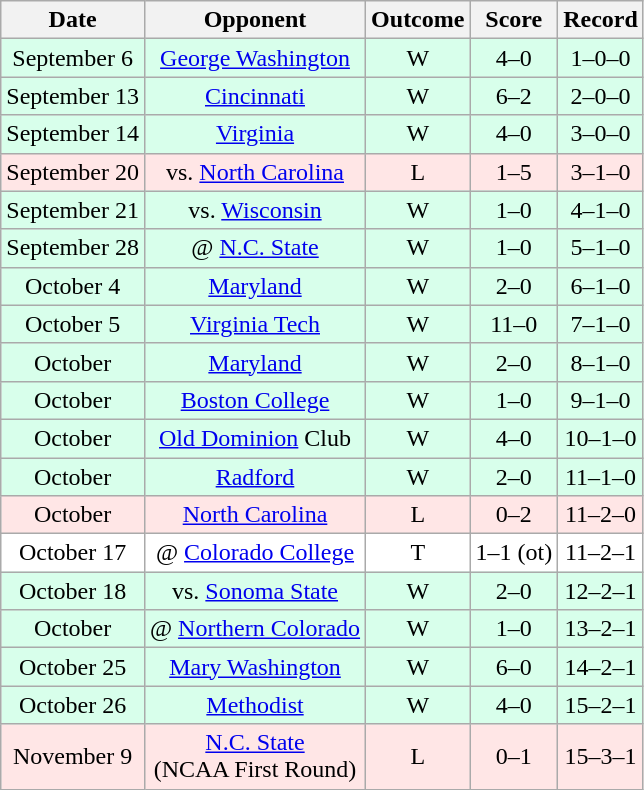<table class="wikitable">
<tr>
<th>Date</th>
<th>Opponent</th>
<th>Outcome</th>
<th>Score</th>
<th>Record</th>
</tr>
<tr align="center" style="background:#D8FFEB;">
<td>September 6</td>
<td><a href='#'>George Washington</a></td>
<td>W</td>
<td>4–0</td>
<td>1–0–0</td>
</tr>
<tr align="center" style="background:#D8FFEB;">
<td>September 13</td>
<td><a href='#'>Cincinnati</a></td>
<td>W</td>
<td>6–2</td>
<td>2–0–0</td>
</tr>
<tr align="center" style="background:#D8FFEB;">
<td>September 14</td>
<td><a href='#'>Virginia</a></td>
<td>W</td>
<td>4–0</td>
<td>3–0–0</td>
</tr>
<tr align="center" style="background:#FFE6E6;">
<td>September 20</td>
<td>vs. <a href='#'>North Carolina</a></td>
<td>L</td>
<td>1–5</td>
<td>3–1–0</td>
</tr>
<tr align="center" style="background:#D8FFEB;">
<td>September 21</td>
<td>vs. <a href='#'>Wisconsin</a></td>
<td>W</td>
<td>1–0</td>
<td>4–1–0</td>
</tr>
<tr align="center" style="background:#D8FFEB;">
<td>September 28</td>
<td>@ <a href='#'>N.C. State</a></td>
<td>W</td>
<td>1–0</td>
<td>5–1–0</td>
</tr>
<tr align="center" style="background:#D8FFEB;">
<td>October 4</td>
<td><a href='#'>Maryland</a></td>
<td>W</td>
<td>2–0</td>
<td>6–1–0</td>
</tr>
<tr align="center" style="background:#D8FFEB;">
<td>October 5</td>
<td><a href='#'>Virginia Tech</a></td>
<td>W</td>
<td>11–0</td>
<td>7–1–0</td>
</tr>
<tr align="center" style="background:#D8FFEB;">
<td>October</td>
<td><a href='#'>Maryland</a></td>
<td>W</td>
<td>2–0</td>
<td>8–1–0</td>
</tr>
<tr align="center" style="background:#D8FFEB;">
<td>October</td>
<td><a href='#'>Boston College</a></td>
<td>W</td>
<td>1–0</td>
<td>9–1–0</td>
</tr>
<tr align="center" style="background:#D8FFEB;">
<td>October</td>
<td><a href='#'>Old Dominion</a> Club</td>
<td>W</td>
<td>4–0</td>
<td>10–1–0</td>
</tr>
<tr align="center" style="background:#D8FFEB;">
<td>October</td>
<td><a href='#'>Radford</a></td>
<td>W</td>
<td>2–0</td>
<td>11–1–0</td>
</tr>
<tr align="center" style="background:#FFE6E6;">
<td>October</td>
<td><a href='#'>North Carolina</a></td>
<td>L</td>
<td>0–2</td>
<td>11–2–0</td>
</tr>
<tr align="center" style="background:#FFFFFF;">
<td>October 17</td>
<td>@ <a href='#'>Colorado College</a></td>
<td>T</td>
<td>1–1 (ot)</td>
<td>11–2–1</td>
</tr>
<tr align="center" style="background:#D8FFEB;">
<td>October 18</td>
<td>vs. <a href='#'>Sonoma State</a></td>
<td>W</td>
<td>2–0</td>
<td>12–2–1</td>
</tr>
<tr align="center" style="background:#D8FFEB;">
<td>October</td>
<td>@ <a href='#'>Northern Colorado</a></td>
<td>W</td>
<td>1–0</td>
<td>13–2–1</td>
</tr>
<tr align="center" style="background:#D8FFEB;">
<td>October 25</td>
<td><a href='#'>Mary Washington</a></td>
<td>W</td>
<td>6–0</td>
<td>14–2–1</td>
</tr>
<tr align="center" style="background:#D8FFEB;">
<td>October 26</td>
<td><a href='#'>Methodist</a></td>
<td>W</td>
<td>4–0</td>
<td>15–2–1</td>
</tr>
<tr align="center" style="background:#FFE6E6;">
<td>November 9</td>
<td><a href='#'>N.C. State</a> <br> (NCAA First Round)</td>
<td>L</td>
<td>0–1</td>
<td>15–3–1</td>
</tr>
</table>
